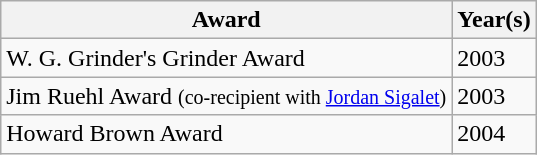<table class="wikitable">
<tr>
<th>Award</th>
<th>Year(s)</th>
</tr>
<tr>
<td>W. G. Grinder's Grinder Award</td>
<td>2003</td>
</tr>
<tr>
<td>Jim Ruehl Award <small>(co-recipient with <a href='#'>Jordan Sigalet</a>)</small></td>
<td>2003</td>
</tr>
<tr>
<td>Howard Brown Award</td>
<td>2004</td>
</tr>
</table>
